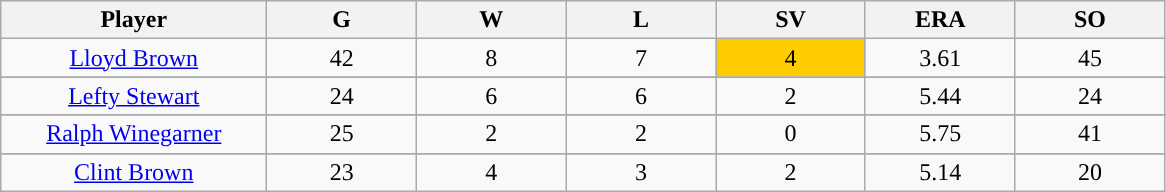<table class="wikitable sortable">
<tr>
<th bgcolor="#DDDDFF" width="16%">Player</th>
<th bgcolor="#DDDDFF" width="9%">G</th>
<th bgcolor="#DDDDFF" width="9%">W</th>
<th bgcolor="#DDDDFF" width="9%">L</th>
<th bgcolor="#DDDDFF" width="9%">SV</th>
<th bgcolor="#DDDDFF" width="9%">ERA</th>
<th bgcolor="#DDDDFF" width="9%">SO</th>
</tr>
<tr align="center">
<td><a href='#'>Lloyd Brown</a></td>
<td>42</td>
<td>8</td>
<td>7</td>
<td style="background:#fc0;">4</td>
<td>3.61</td>
<td>45</td>
</tr>
<tr>
</tr>
<tr align="center">
<td><a href='#'>Lefty Stewart</a></td>
<td>24</td>
<td>6</td>
<td>6</td>
<td>2</td>
<td>5.44</td>
<td>24</td>
</tr>
<tr>
</tr>
<tr align="center">
<td><a href='#'>Ralph Winegarner</a></td>
<td>25</td>
<td>2</td>
<td>2</td>
<td>0</td>
<td>5.75</td>
<td>41</td>
</tr>
<tr>
</tr>
<tr align="center">
<td><a href='#'>Clint Brown</a></td>
<td>23</td>
<td>4</td>
<td>3</td>
<td>2</td>
<td>5.14</td>
<td>20</td>
</tr>
</table>
